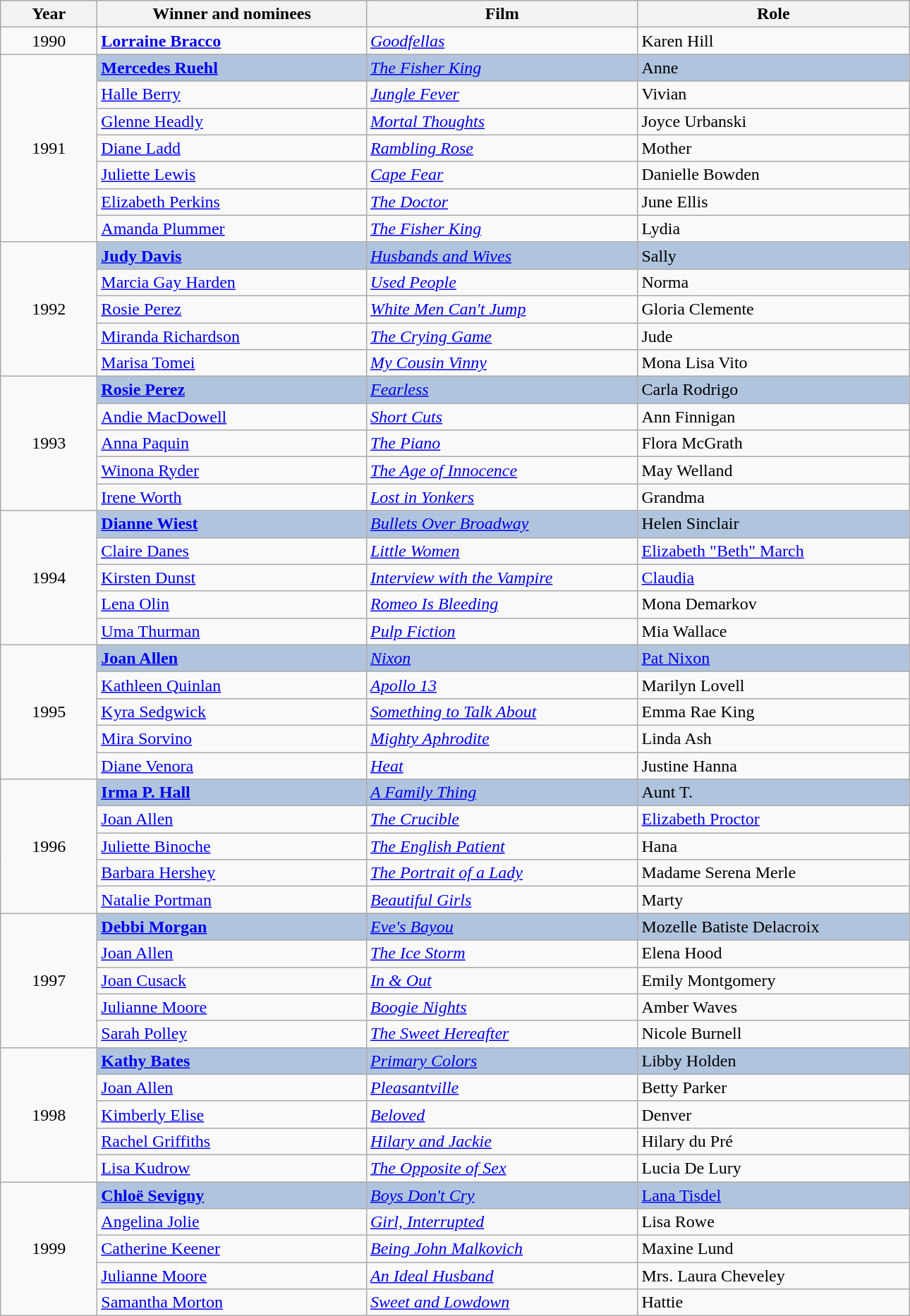<table class="wikitable" width="68%" cellpadding="5">
<tr>
<th width="100"><strong>Year</strong></th>
<th width="300"><strong>Winner and nominees</strong></th>
<th width="300"><strong>Film</strong></th>
<th width="300"><strong>Role</strong></th>
</tr>
<tr>
<td style="text-align:center;">1990</td>
<td><strong><a href='#'>Lorraine Bracco</a> </strong></td>
<td><em><a href='#'>Goodfellas</a></em></td>
<td>Karen Hill</td>
</tr>
<tr>
<td rowspan="7" style="text-align:center;">1991</td>
<td style="background:#B0C4DE;"><strong><a href='#'>Mercedes Ruehl</a></strong></td>
<td style="background:#B0C4DE;"><em><a href='#'>The Fisher King</a></em></td>
<td style="background:#B0C4DE;">Anne</td>
</tr>
<tr>
<td><a href='#'>Halle Berry</a></td>
<td><em><a href='#'>Jungle Fever</a></em></td>
<td>Vivian</td>
</tr>
<tr>
<td><a href='#'>Glenne Headly</a></td>
<td><em><a href='#'>Mortal Thoughts</a></em></td>
<td>Joyce Urbanski</td>
</tr>
<tr>
<td><a href='#'>Diane Ladd</a></td>
<td><em><a href='#'>Rambling Rose</a></em></td>
<td>Mother</td>
</tr>
<tr>
<td><a href='#'>Juliette Lewis</a></td>
<td><em><a href='#'>Cape Fear</a></em></td>
<td>Danielle Bowden</td>
</tr>
<tr>
<td><a href='#'>Elizabeth Perkins</a></td>
<td><em><a href='#'>The Doctor</a></em></td>
<td>June Ellis</td>
</tr>
<tr>
<td><a href='#'>Amanda Plummer</a></td>
<td><em><a href='#'>The Fisher King</a></em></td>
<td>Lydia</td>
</tr>
<tr>
<td rowspan="5" style="text-align:center;">1992</td>
<td style="background:#B0C4DE;"><strong><a href='#'>Judy Davis</a></strong></td>
<td style="background:#B0C4DE;"><em><a href='#'>Husbands and Wives</a></em></td>
<td style="background:#B0C4DE;">Sally</td>
</tr>
<tr>
<td><a href='#'>Marcia Gay Harden</a></td>
<td><em><a href='#'>Used People</a></em></td>
<td>Norma</td>
</tr>
<tr>
<td><a href='#'>Rosie Perez</a></td>
<td><em><a href='#'>White Men Can't Jump</a></em></td>
<td>Gloria Clemente</td>
</tr>
<tr>
<td><a href='#'>Miranda Richardson</a></td>
<td><em><a href='#'>The Crying Game</a></em></td>
<td>Jude</td>
</tr>
<tr>
<td><a href='#'>Marisa Tomei</a></td>
<td><em><a href='#'>My Cousin Vinny</a></em></td>
<td>Mona Lisa Vito</td>
</tr>
<tr>
<td rowspan="5" style="text-align:center;">1993</td>
<td style="background:#B0C4DE;"><strong><a href='#'>Rosie Perez</a></strong></td>
<td style="background:#B0C4DE;"><em><a href='#'>Fearless</a></em></td>
<td style="background:#B0C4DE;">Carla Rodrigo</td>
</tr>
<tr>
<td><a href='#'>Andie MacDowell</a></td>
<td><em><a href='#'>Short Cuts</a></em></td>
<td>Ann Finnigan</td>
</tr>
<tr>
<td><a href='#'>Anna Paquin</a></td>
<td><em><a href='#'>The Piano</a></em></td>
<td>Flora McGrath</td>
</tr>
<tr>
<td><a href='#'>Winona Ryder</a></td>
<td><em><a href='#'>The Age of Innocence</a></em></td>
<td>May Welland</td>
</tr>
<tr>
<td><a href='#'>Irene Worth</a></td>
<td><em><a href='#'>Lost in Yonkers</a></em></td>
<td>Grandma</td>
</tr>
<tr>
<td rowspan="5" style="text-align:center;">1994</td>
<td style="background:#B0C4DE;"><strong><a href='#'>Dianne Wiest</a></strong></td>
<td style="background:#B0C4DE;"><em><a href='#'>Bullets Over Broadway</a></em></td>
<td style="background:#B0C4DE;">Helen Sinclair</td>
</tr>
<tr>
<td><a href='#'>Claire Danes</a></td>
<td><em><a href='#'>Little Women</a></em></td>
<td><a href='#'>Elizabeth "Beth" March</a></td>
</tr>
<tr>
<td><a href='#'>Kirsten Dunst</a></td>
<td><em><a href='#'>Interview with the Vampire</a></em></td>
<td><a href='#'>Claudia</a></td>
</tr>
<tr>
<td><a href='#'>Lena Olin</a></td>
<td><em><a href='#'>Romeo Is Bleeding</a></em></td>
<td>Mona Demarkov</td>
</tr>
<tr>
<td><a href='#'>Uma Thurman</a></td>
<td><em><a href='#'>Pulp Fiction</a></em></td>
<td>Mia Wallace</td>
</tr>
<tr>
<td rowspan="5" style="text-align:center;">1995</td>
<td style="background:#B0C4DE;"><strong><a href='#'>Joan Allen</a></strong></td>
<td style="background:#B0C4DE;"><em><a href='#'>Nixon</a></em></td>
<td style="background:#B0C4DE;"><a href='#'>Pat Nixon</a></td>
</tr>
<tr>
<td><a href='#'>Kathleen Quinlan</a></td>
<td><em><a href='#'>Apollo 13</a></em></td>
<td>Marilyn Lovell</td>
</tr>
<tr>
<td><a href='#'>Kyra Sedgwick</a></td>
<td><em><a href='#'>Something to Talk About</a></em></td>
<td>Emma Rae King</td>
</tr>
<tr>
<td><a href='#'>Mira Sorvino</a></td>
<td><em><a href='#'>Mighty Aphrodite</a></em></td>
<td>Linda Ash</td>
</tr>
<tr>
<td><a href='#'>Diane Venora</a></td>
<td><em><a href='#'>Heat</a></em></td>
<td>Justine Hanna</td>
</tr>
<tr>
<td rowspan="5" style="text-align:center;">1996</td>
<td style="background:#B0C4DE;"><strong><a href='#'>Irma P. Hall</a></strong></td>
<td style="background:#B0C4DE;"><em><a href='#'>A Family Thing</a></em></td>
<td style="background:#B0C4DE;">Aunt T.</td>
</tr>
<tr>
<td><a href='#'>Joan Allen</a></td>
<td><em><a href='#'>The Crucible</a></em></td>
<td><a href='#'>Elizabeth Proctor</a></td>
</tr>
<tr>
<td><a href='#'>Juliette Binoche</a></td>
<td><em><a href='#'>The English Patient</a></em></td>
<td>Hana</td>
</tr>
<tr>
<td><a href='#'>Barbara Hershey</a></td>
<td><em><a href='#'>The Portrait of a Lady</a></em></td>
<td>Madame Serena Merle</td>
</tr>
<tr>
<td><a href='#'>Natalie Portman</a></td>
<td><em><a href='#'>Beautiful Girls</a></em></td>
<td>Marty</td>
</tr>
<tr>
<td rowspan="5" style="text-align:center;">1997</td>
<td style="background:#B0C4DE;"><strong><a href='#'>Debbi Morgan</a></strong></td>
<td style="background:#B0C4DE;"><em><a href='#'>Eve's Bayou</a></em></td>
<td style="background:#B0C4DE;">Mozelle Batiste Delacroix</td>
</tr>
<tr>
<td><a href='#'>Joan Allen</a></td>
<td><em><a href='#'>The Ice Storm</a></em></td>
<td>Elena Hood</td>
</tr>
<tr>
<td><a href='#'>Joan Cusack</a></td>
<td><em><a href='#'>In & Out</a></em></td>
<td>Emily Montgomery</td>
</tr>
<tr>
<td><a href='#'>Julianne Moore</a></td>
<td><em><a href='#'>Boogie Nights</a></em></td>
<td>Amber Waves</td>
</tr>
<tr>
<td><a href='#'>Sarah Polley</a></td>
<td><em><a href='#'>The Sweet Hereafter</a></em></td>
<td>Nicole Burnell</td>
</tr>
<tr>
<td rowspan="5" style="text-align:center;">1998</td>
<td style="background:#B0C4DE;"><strong><a href='#'>Kathy Bates</a></strong></td>
<td style="background:#B0C4DE;"><em><a href='#'>Primary Colors</a></em></td>
<td style="background:#B0C4DE;">Libby Holden</td>
</tr>
<tr>
<td><a href='#'>Joan Allen</a></td>
<td><em><a href='#'>Pleasantville</a></em></td>
<td>Betty Parker</td>
</tr>
<tr>
<td><a href='#'>Kimberly Elise</a></td>
<td><em><a href='#'>Beloved</a></em></td>
<td>Denver</td>
</tr>
<tr>
<td><a href='#'>Rachel Griffiths</a></td>
<td><em><a href='#'>Hilary and Jackie</a></em></td>
<td>Hilary du Pré</td>
</tr>
<tr>
<td><a href='#'>Lisa Kudrow</a></td>
<td><em><a href='#'>The Opposite of Sex</a></em></td>
<td>Lucia De Lury</td>
</tr>
<tr>
<td rowspan="5" style="text-align:center;">1999</td>
<td style="background:#B0C4DE;"><strong><a href='#'>Chloë Sevigny</a></strong></td>
<td style="background:#B0C4DE;"><em><a href='#'>Boys Don't Cry</a></em></td>
<td style="background:#B0C4DE;"><a href='#'>Lana Tisdel</a></td>
</tr>
<tr>
<td><a href='#'>Angelina Jolie</a></td>
<td><em><a href='#'>Girl, Interrupted</a></em></td>
<td>Lisa Rowe</td>
</tr>
<tr>
<td><a href='#'>Catherine Keener</a></td>
<td><em><a href='#'>Being John Malkovich</a></em></td>
<td>Maxine Lund</td>
</tr>
<tr>
<td><a href='#'>Julianne Moore</a></td>
<td><em><a href='#'>An Ideal Husband</a></em></td>
<td>Mrs. Laura Cheveley</td>
</tr>
<tr>
<td><a href='#'>Samantha Morton</a></td>
<td><em><a href='#'>Sweet and Lowdown</a></em></td>
<td>Hattie</td>
</tr>
</table>
